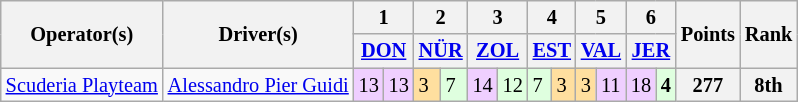<table class="wikitable" style="font-size: 85%">
<tr>
<th rowspan=2>Operator(s)</th>
<th rowspan=2>Driver(s)</th>
<th colspan=2>1</th>
<th colspan=2>2</th>
<th colspan=2>3</th>
<th colspan=2>4</th>
<th colspan=2>5</th>
<th colspan=2>6</th>
<th rowspan=2>Points</th>
<th rowspan=2>Rank</th>
</tr>
<tr>
<th colspan=2><a href='#'>DON</a></th>
<th colspan=2><a href='#'>NÜR</a></th>
<th colspan=2><a href='#'>ZOL</a></th>
<th colspan=2><a href='#'>EST</a></th>
<th colspan=2><a href='#'>VAL</a></th>
<th colspan=2><a href='#'>JER</a></th>
</tr>
<tr>
<td align=center><a href='#'>Scuderia Playteam</a></td>
<td> <a href='#'>Alessandro Pier Guidi</a></td>
<td style="background:#efcfff;">13</td>
<td style="background:#efcfff;">13</td>
<td style="background:#ffdf9f;">3</td>
<td style="background:#dfffdf;">7</td>
<td style="background:#efcfff;">14</td>
<td style="background:#dfffdf;">12</td>
<td style="background:#dfffdf;">7</td>
<td style="background:#ffdf9f;">3</td>
<td style="background:#ffdf9f;">3</td>
<td style="background:#efcfff;">11</td>
<td style="background:#efcfff;">18</td>
<td style="background:#dfffdf;"><strong>4</strong></td>
<th>277</th>
<th>8th</th>
</tr>
</table>
